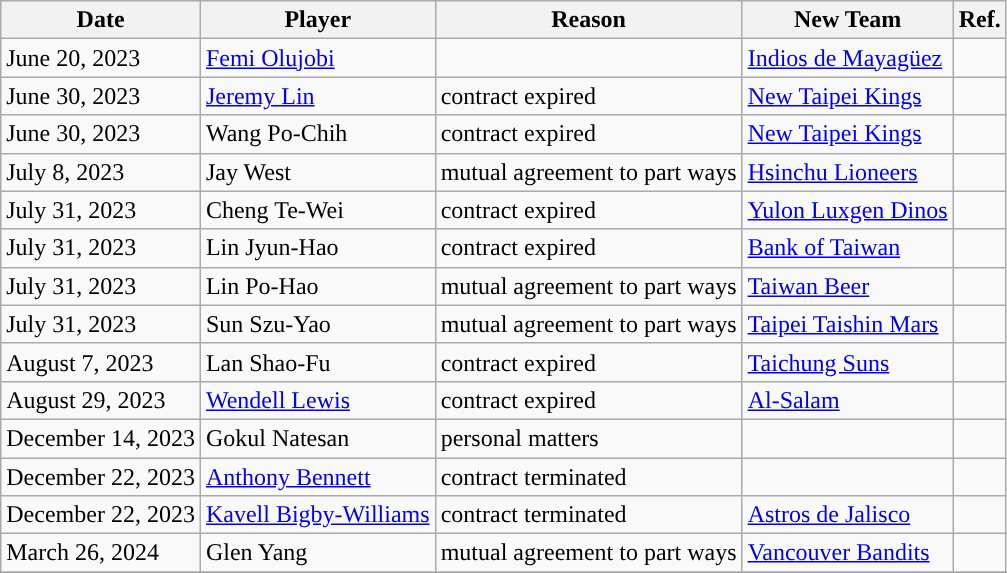<table class="wikitable">
<tr>
<th>Date</th>
<th>Player</th>
<th>Reason</th>
<th>New Team</th>
<th>Ref.</th>
</tr>
<tr>
<td>June 20, 2023</td>
<td><a href='#'>Femi Olujobi</a></td>
<td></td>
<td><a href='#'>Indios de Mayagüez</a></td>
<td></td>
</tr>
<tr>
<td>June 30, 2023</td>
<td><a href='#'>Jeremy Lin</a></td>
<td>contract expired</td>
<td><a href='#'>New Taipei Kings</a></td>
<td></td>
</tr>
<tr>
<td>June 30, 2023</td>
<td>Wang Po-Chih</td>
<td>contract expired</td>
<td><a href='#'>New Taipei Kings</a></td>
<td></td>
</tr>
<tr>
<td>July 8, 2023</td>
<td>Jay West</td>
<td>mutual agreement to part ways</td>
<td><a href='#'>Hsinchu Lioneers</a></td>
<td></td>
</tr>
<tr>
<td>July 31, 2023</td>
<td>Cheng Te-Wei</td>
<td>contract expired</td>
<td><a href='#'>Yulon Luxgen Dinos</a></td>
<td></td>
</tr>
<tr>
<td>July 31, 2023</td>
<td>Lin Jyun-Hao</td>
<td>contract expired</td>
<td><a href='#'>Bank of Taiwan</a></td>
<td></td>
</tr>
<tr>
<td>July 31, 2023</td>
<td>Lin Po-Hao</td>
<td>mutual agreement to part ways</td>
<td><a href='#'>Taiwan Beer</a></td>
<td></td>
</tr>
<tr>
<td>July 31, 2023</td>
<td>Sun Szu-Yao</td>
<td>mutual agreement to part ways</td>
<td><a href='#'>Taipei Taishin Mars</a></td>
<td></td>
</tr>
<tr>
<td>August 7, 2023</td>
<td>Lan Shao-Fu</td>
<td>contract expired</td>
<td><a href='#'>Taichung Suns</a></td>
<td></td>
</tr>
<tr>
<td>August 29, 2023</td>
<td><a href='#'>Wendell Lewis</a></td>
<td>contract expired</td>
<td><a href='#'>Al-Salam</a></td>
<td></td>
</tr>
<tr>
<td>December 14, 2023</td>
<td>Gokul Natesan</td>
<td>personal matters</td>
<td></td>
<td></td>
</tr>
<tr>
<td>December 22, 2023</td>
<td><a href='#'>Anthony Bennett</a></td>
<td>contract terminated</td>
<td></td>
<td></td>
</tr>
<tr>
<td>December 22, 2023</td>
<td><a href='#'>Kavell Bigby-Williams</a></td>
<td>contract terminated</td>
<td><a href='#'>Astros de Jalisco</a></td>
<td></td>
</tr>
<tr>
<td>March 26, 2024</td>
<td>Glen Yang</td>
<td>mutual agreement to part ways</td>
<td><a href='#'>Vancouver Bandits</a></td>
<td></td>
</tr>
<tr>
</tr>
</table>
